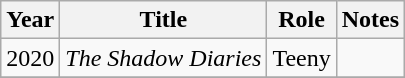<table class="wikitable sortable">
<tr>
<th>Year</th>
<th>Title</th>
<th>Role</th>
<th>Notes</th>
</tr>
<tr>
<td>2020</td>
<td><em>The Shadow Diaries</em></td>
<td>Teeny</td>
<td></td>
</tr>
<tr>
</tr>
</table>
